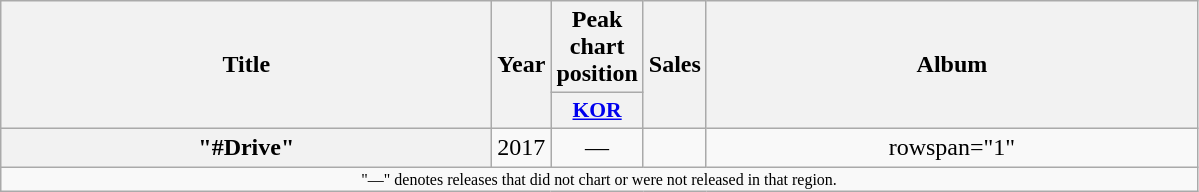<table class="wikitable plainrowheaders" style="text-align:center">
<tr>
<th scope="col" rowspan="2" style="width:20em;">Title</th>
<th scope="col" rowspan="2">Year</th>
<th scope="col">Peak chart position</th>
<th scope="col" rowspan="2">Sales</th>
<th scope="col" rowspan="2" style="width:20em;">Album</th>
</tr>
<tr>
<th style="width:3em;font-size:90%"><a href='#'>KOR</a><br></th>
</tr>
<tr>
<th scope="row">"#Drive" <br></th>
<td rowspan="1">2017</td>
<td>—</td>
<td></td>
<td>rowspan="1" </td>
</tr>
<tr>
<td colspan="5" style="font-size:8pt">"—" denotes releases that did not chart or were not released in that region.</td>
</tr>
</table>
